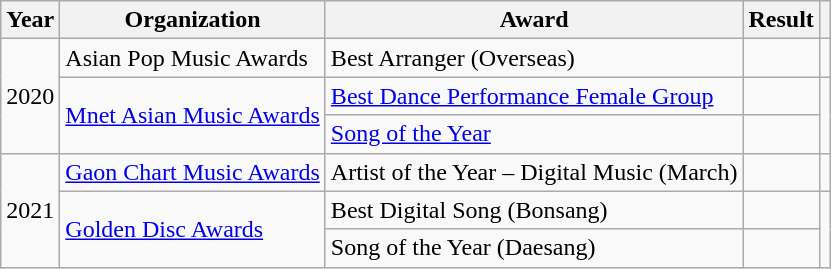<table class="wikitable">
<tr>
<th>Year</th>
<th>Organization</th>
<th>Award</th>
<th>Result</th>
<th></th>
</tr>
<tr>
<td align=center rowspan=3>2020</td>
<td>Asian Pop Music Awards</td>
<td>Best Arranger (Overseas)</td>
<td></td>
<td style="text-align:center"></td>
</tr>
<tr>
<td rowspan=2><a href='#'>Mnet Asian Music Awards</a></td>
<td><a href='#'>Best Dance Performance Female Group</a></td>
<td></td>
<td align=center rowspan=2></td>
</tr>
<tr>
<td><a href='#'>Song of the Year</a></td>
<td></td>
</tr>
<tr>
<td align=center rowspan=3>2021</td>
<td><a href='#'>Gaon Chart Music Awards</a></td>
<td>Artist of the Year – Digital Music (March)</td>
<td></td>
<td align=center></td>
</tr>
<tr>
<td rowspan=2><a href='#'>Golden Disc Awards</a></td>
<td>Best Digital Song (Bonsang)</td>
<td></td>
<td align=center rowspan=2></td>
</tr>
<tr>
<td>Song of the Year (Daesang)</td>
<td></td>
</tr>
</table>
